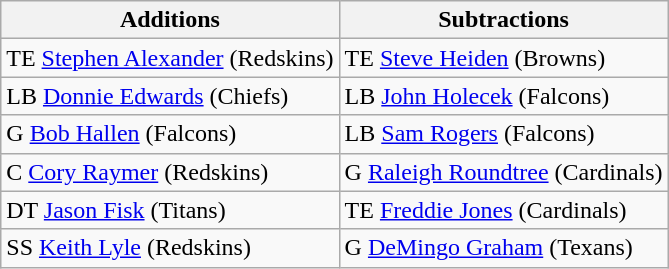<table class="wikitable">
<tr>
<th>Additions</th>
<th>Subtractions</th>
</tr>
<tr>
<td>TE <a href='#'>Stephen Alexander</a> (Redskins)</td>
<td>TE <a href='#'>Steve Heiden</a> (Browns)</td>
</tr>
<tr>
<td>LB <a href='#'>Donnie Edwards</a> (Chiefs)</td>
<td>LB <a href='#'>John Holecek</a> (Falcons)</td>
</tr>
<tr>
<td>G <a href='#'>Bob Hallen</a> (Falcons)</td>
<td>LB <a href='#'>Sam Rogers</a> (Falcons)</td>
</tr>
<tr>
<td>C <a href='#'>Cory Raymer</a> (Redskins)</td>
<td>G <a href='#'>Raleigh Roundtree</a> (Cardinals)</td>
</tr>
<tr>
<td>DT <a href='#'>Jason Fisk</a> (Titans)</td>
<td>TE <a href='#'>Freddie Jones</a> (Cardinals)</td>
</tr>
<tr>
<td>SS <a href='#'>Keith Lyle</a> (Redskins)</td>
<td>G <a href='#'>DeMingo Graham</a> (Texans)</td>
</tr>
</table>
